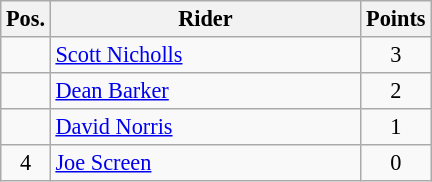<table class=wikitable style="font-size:93%;">
<tr>
<th width=25px>Pos.</th>
<th width=200px>Rider</th>
<th width=40px>Points</th>
</tr>
<tr align=center>
<td></td>
<td align=left><a href='#'>Scott Nicholls</a></td>
<td>3</td>
</tr>
<tr align=center>
<td></td>
<td align=left><a href='#'>Dean Barker</a></td>
<td>2</td>
</tr>
<tr align=center>
<td></td>
<td align=left><a href='#'>David Norris</a></td>
<td>1</td>
</tr>
<tr align=center>
<td>4</td>
<td align=left><a href='#'>Joe Screen</a></td>
<td>0</td>
</tr>
</table>
